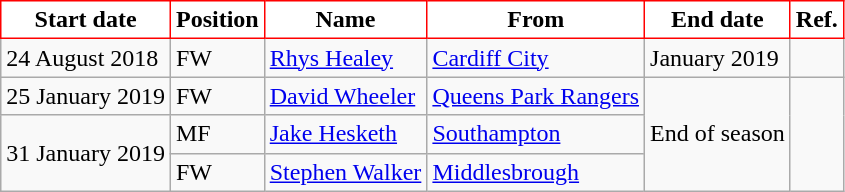<table class="wikitable">
<tr>
<th style="background:#FFFFFF; color:black; border:1px solid red;">Start date</th>
<th style="background:#FFFFFF; color:black; border:1px solid red;">Position</th>
<th style="background:#FFFFFF; color:black; border:1px solid red;">Name</th>
<th style="background:#FFFFFF; color:black; border:1px solid red;">From</th>
<th style="background:#FFFFFF; color:black; border:1px solid red;">End date</th>
<th style="background:#FFFFFF; color:black; border:1px solid red;">Ref.</th>
</tr>
<tr>
<td>24 August 2018</td>
<td>FW</td>
<td> <a href='#'>Rhys Healey</a></td>
<td> <a href='#'>Cardiff City</a></td>
<td>January 2019</td>
<td></td>
</tr>
<tr>
<td>25 January 2019</td>
<td>FW</td>
<td> <a href='#'>David Wheeler</a></td>
<td><a href='#'>Queens Park Rangers</a></td>
<td rowspan="3">End of season</td>
<td rowspan="3"></td>
</tr>
<tr>
<td rowspan="2">31 January 2019</td>
<td>MF</td>
<td> <a href='#'>Jake Hesketh</a></td>
<td><a href='#'>Southampton</a></td>
</tr>
<tr>
<td>FW</td>
<td> <a href='#'>Stephen Walker</a></td>
<td><a href='#'>Middlesbrough</a></td>
</tr>
</table>
